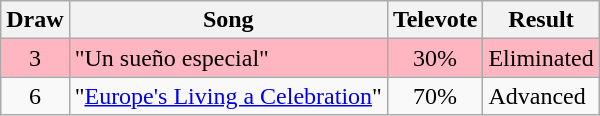<table class="sortable wikitable" style="margin: 1em auto 1em auto; text-align:center">
<tr>
<th>Draw</th>
<th>Song</th>
<th>Televote</th>
<th>Result</th>
</tr>
<tr>
<td style="background:lightpink;">3</td>
<td align="left" style="background:lightpink;">"Un sueño especial"</td>
<td style="background:lightpink;">30%</td>
<td align="left" style="background:lightpink;">Eliminated</td>
</tr>
<tr>
<td>6</td>
<td align="left">"<a href='#'>Europe's Living a Celebration</a>"</td>
<td>70%</td>
<td align="left">Advanced</td>
</tr>
</table>
